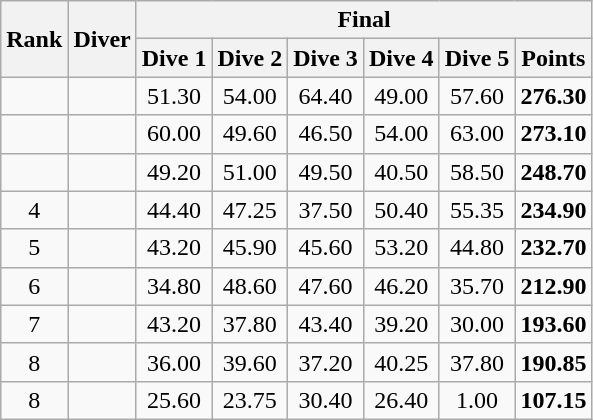<table class="wikitable sortable"  style="text-align:center">
<tr>
<th rowspan="2" data-sort-type=number>Rank</th>
<th rowspan="2">Diver</th>
<th colspan="7">Final</th>
</tr>
<tr>
<th>Dive 1</th>
<th>Dive 2</th>
<th>Dive 3</th>
<th>Dive 4</th>
<th>Dive 5</th>
<th>Points</th>
</tr>
<tr>
<td></td>
<td align="left"></td>
<td>51.30</td>
<td>54.00</td>
<td>64.40</td>
<td>49.00</td>
<td>57.60</td>
<td><strong>276.30</strong></td>
</tr>
<tr>
<td></td>
<td align="left"></td>
<td>60.00</td>
<td>49.60</td>
<td>46.50</td>
<td>54.00</td>
<td>63.00</td>
<td><strong>273.10</strong></td>
</tr>
<tr>
<td></td>
<td align="left"></td>
<td>49.20</td>
<td>51.00</td>
<td>49.50</td>
<td>40.50</td>
<td>58.50</td>
<td><strong>248.70</strong></td>
</tr>
<tr>
<td>4</td>
<td align="left"></td>
<td>44.40</td>
<td>47.25</td>
<td>37.50</td>
<td>50.40</td>
<td>55.35</td>
<td><strong>234.90</strong></td>
</tr>
<tr>
<td>5</td>
<td align="left"></td>
<td>43.20</td>
<td>45.90</td>
<td>45.60</td>
<td>53.20</td>
<td>44.80</td>
<td><strong>232.70</strong></td>
</tr>
<tr>
<td>6</td>
<td align="left"></td>
<td>34.80</td>
<td>48.60</td>
<td>47.60</td>
<td>46.20</td>
<td>35.70</td>
<td><strong>212.90</strong></td>
</tr>
<tr>
<td>7</td>
<td align="left"></td>
<td>43.20</td>
<td>37.80</td>
<td>43.40</td>
<td>39.20</td>
<td>30.00</td>
<td><strong>193.60</strong></td>
</tr>
<tr>
<td>8</td>
<td align="left"></td>
<td>36.00</td>
<td>39.60</td>
<td>37.20</td>
<td>40.25</td>
<td>37.80</td>
<td><strong>190.85</strong></td>
</tr>
<tr>
<td>8</td>
<td align="left"></td>
<td>25.60</td>
<td>23.75</td>
<td>30.40</td>
<td>26.40</td>
<td>1.00</td>
<td><strong>107.15</strong></td>
</tr>
</table>
